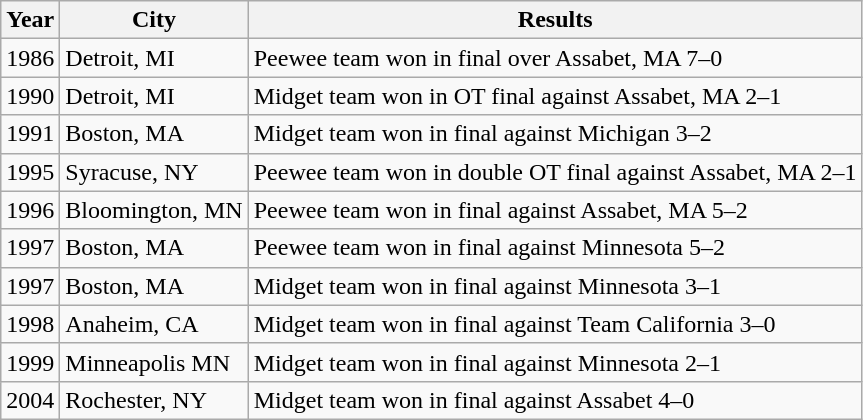<table class="wikitable">
<tr>
<th>Year</th>
<th>City</th>
<th>Results</th>
</tr>
<tr>
<td>1986</td>
<td>Detroit, MI</td>
<td>Peewee team won in final over Assabet, MA 7–0</td>
</tr>
<tr>
<td>1990</td>
<td>Detroit, MI</td>
<td>Midget team won in  OT final against Assabet, MA 2–1</td>
</tr>
<tr>
<td>1991</td>
<td>Boston, MA</td>
<td>Midget team won in final against Michigan 3–2</td>
</tr>
<tr>
<td>1995</td>
<td>Syracuse, NY</td>
<td>Peewee team won in double OT final against Assabet, MA 2–1</td>
</tr>
<tr>
<td>1996</td>
<td>Bloomington, MN</td>
<td>Peewee team won in final against Assabet, MA 5–2</td>
</tr>
<tr>
<td>1997</td>
<td>Boston, MA</td>
<td>Peewee team won in final against Minnesota 5–2</td>
</tr>
<tr>
<td>1997</td>
<td>Boston, MA</td>
<td>Midget team won in final against Minnesota 3–1</td>
</tr>
<tr>
<td>1998</td>
<td>Anaheim, CA</td>
<td>Midget team won in final against Team California 3–0</td>
</tr>
<tr>
<td>1999</td>
<td>Minneapolis MN</td>
<td>Midget team won in final against Minnesota  2–1</td>
</tr>
<tr>
<td>2004</td>
<td>Rochester, NY</td>
<td>Midget team won in final against Assabet 4–0</td>
</tr>
</table>
